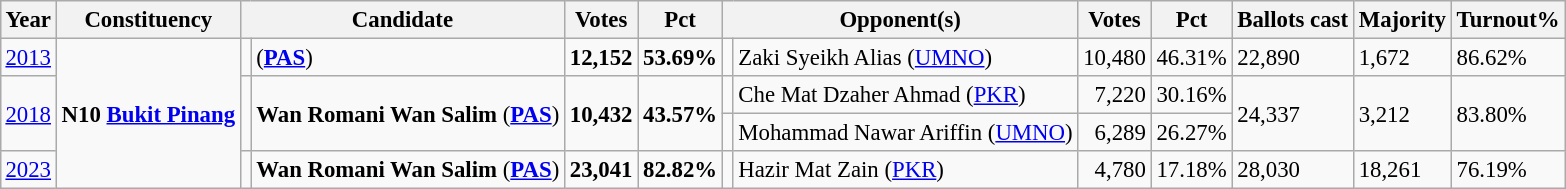<table class="wikitable" style="margin:0.5em ; font-size:95%">
<tr>
<th>Year</th>
<th>Constituency</th>
<th colspan=2>Candidate</th>
<th>Votes</th>
<th>Pct</th>
<th colspan=2>Opponent(s)</th>
<th>Votes</th>
<th>Pct</th>
<th>Ballots cast</th>
<th>Majority</th>
<th>Turnout%</th>
</tr>
<tr>
<td><a href='#'>2013</a></td>
<td rowspan="4"><strong>N10 <a href='#'>Bukit Pinang</a></strong></td>
<td></td>
<td> (<a href='#'><strong>PAS</strong></a>)</td>
<td align="right"><strong>12,152</strong></td>
<td><strong>53.69%</strong></td>
<td></td>
<td>Zaki Syeikh Alias (<a href='#'>UMNO</a>)</td>
<td align="right">10,480</td>
<td>46.31%</td>
<td>22,890</td>
<td>1,672</td>
<td>86.62%</td>
</tr>
<tr>
<td rowspan=2><a href='#'>2018</a></td>
<td rowspan=2 ></td>
<td rowspan=2><strong>Wan Romani Wan Salim</strong> (<a href='#'><strong>PAS</strong></a>)</td>
<td rowspan=2 align="right"><strong>10,432</strong></td>
<td rowspan=2><strong>43.57%</strong></td>
<td></td>
<td>Che Mat Dzaher Ahmad  (<a href='#'>PKR</a>)</td>
<td align="right">7,220</td>
<td align="right">30.16%</td>
<td rowspan=2>24,337</td>
<td rowspan=2>3,212</td>
<td rowspan=2>83.80%</td>
</tr>
<tr>
<td></td>
<td>Mohammad Nawar Ariffin (<a href='#'>UMNO</a>)</td>
<td align="right">6,289</td>
<td>26.27%</td>
</tr>
<tr>
<td><a href='#'>2023</a></td>
<td bgcolor=></td>
<td><strong>Wan Romani Wan Salim</strong> (<a href='#'><strong>PAS</strong></a>)</td>
<td align=right><strong>23,041</strong></td>
<td><strong>82.82%</strong></td>
<td></td>
<td>Hazir Mat Zain (<a href='#'>PKR</a>)</td>
<td align=right>4,780</td>
<td>17.18%</td>
<td>28,030</td>
<td>18,261</td>
<td>76.19%</td>
</tr>
</table>
